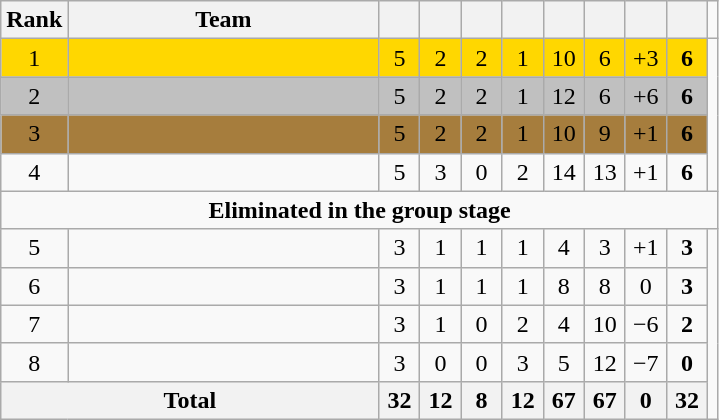<table class="wikitable" style="text-align:center">
<tr>
<th width=20>Rank</th>
<th width=200>Team</th>
<th width="20"></th>
<th width="20"></th>
<th width="20"></th>
<th width="20"></th>
<th width="20"></th>
<th width="20"></th>
<th width="20"></th>
<th width="20"></th>
<td></td>
</tr>
<tr style="background:gold;">
<td>1</td>
<td style="text-align:left;"></td>
<td>5</td>
<td>2</td>
<td>2</td>
<td>1</td>
<td>10</td>
<td>6</td>
<td>+3</td>
<td><strong>6</strong></td>
</tr>
<tr style="background:silver;">
<td>2</td>
<td style="text-align:left;"></td>
<td>5</td>
<td>2</td>
<td>2</td>
<td>1</td>
<td>12</td>
<td>6</td>
<td>+6</td>
<td><strong>6</strong></td>
</tr>
<tr style="background:#a67d3d;">
<td>3</td>
<td style="text-align:left;"></td>
<td>5</td>
<td>2</td>
<td>2</td>
<td>1</td>
<td>10</td>
<td>9</td>
<td>+1</td>
<td><strong>6</strong></td>
</tr>
<tr>
<td>4</td>
<td style="text-align:left;"></td>
<td>5</td>
<td>3</td>
<td>0</td>
<td>2</td>
<td>14</td>
<td>13</td>
<td>+1</td>
<td><strong>6</strong></td>
</tr>
<tr>
<td colspan=14><strong>Eliminated in the group stage</strong></td>
</tr>
<tr>
<td>5</td>
<td style="text-align:left;"></td>
<td>3</td>
<td>1</td>
<td>1</td>
<td>1</td>
<td>4</td>
<td>3</td>
<td>+1</td>
<td><strong>3</strong></td>
</tr>
<tr>
<td>6</td>
<td style="text-align:left;"></td>
<td>3</td>
<td>1</td>
<td>1</td>
<td>1</td>
<td>8</td>
<td>8</td>
<td>0</td>
<td><strong>3</strong></td>
</tr>
<tr>
<td>7</td>
<td style="text-align:left;"></td>
<td>3</td>
<td>1</td>
<td>0</td>
<td>2</td>
<td>4</td>
<td>10</td>
<td>−6</td>
<td><strong>2</strong></td>
</tr>
<tr>
<td>8</td>
<td style="text-align:left;"></td>
<td>3</td>
<td>0</td>
<td>0</td>
<td>3</td>
<td>5</td>
<td>12</td>
<td>−7</td>
<td><strong>0</strong></td>
</tr>
<tr>
<th colspan=2>Total</th>
<th>32</th>
<th>12</th>
<th>8</th>
<th>12</th>
<th>67</th>
<th>67</th>
<th>0</th>
<th>32</th>
</tr>
</table>
